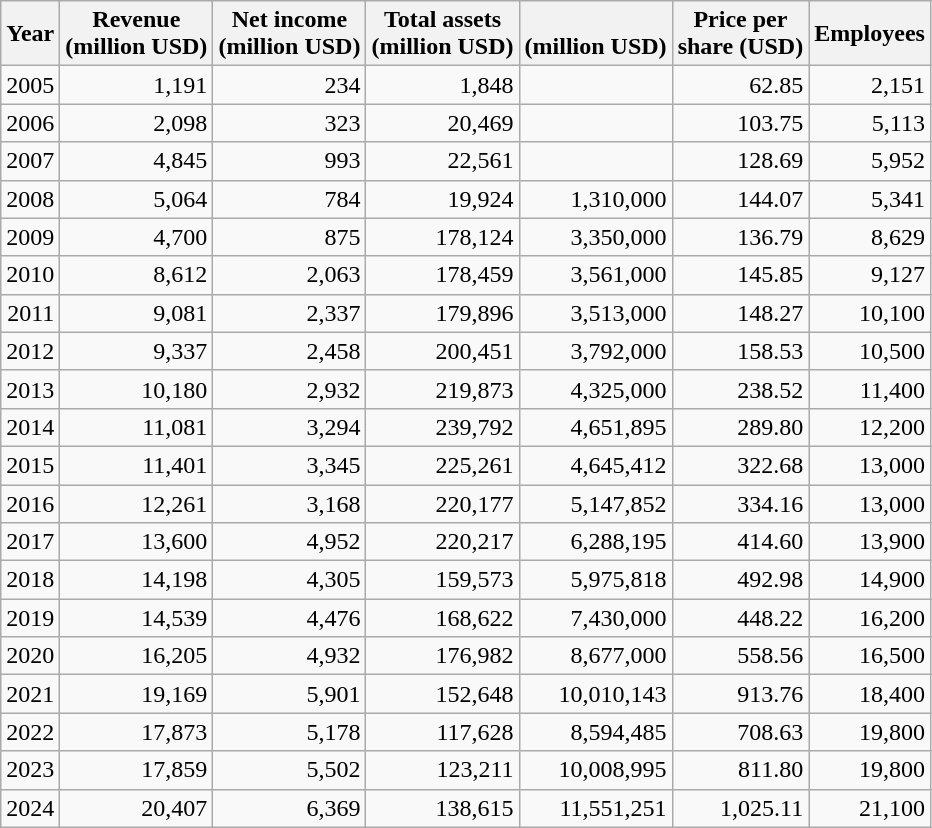<table class="wikitable float-left" style="text-align: right;">
<tr>
<th>Year</th>
<th>Revenue<br>(million USD)</th>
<th>Net income<br>(million USD)</th>
<th>Total assets<br>(million USD)</th>
<th><br>(million USD)</th>
<th>Price per <br>share (USD)</th>
<th>Employees</th>
</tr>
<tr>
<td>2005</td>
<td>1,191</td>
<td>234</td>
<td>1,848</td>
<td></td>
<td>62.85</td>
<td>2,151</td>
</tr>
<tr>
<td>2006</td>
<td>2,098</td>
<td>323</td>
<td>20,469</td>
<td></td>
<td>103.75</td>
<td>5,113</td>
</tr>
<tr>
<td>2007</td>
<td>4,845</td>
<td>993</td>
<td>22,561</td>
<td></td>
<td>128.69</td>
<td>5,952</td>
</tr>
<tr>
<td>2008</td>
<td>5,064</td>
<td>784</td>
<td>19,924</td>
<td>1,310,000</td>
<td>144.07</td>
<td>5,341</td>
</tr>
<tr>
<td>2009</td>
<td>4,700</td>
<td>875</td>
<td>178,124</td>
<td>3,350,000</td>
<td>136.79</td>
<td>8,629</td>
</tr>
<tr>
<td>2010</td>
<td>8,612</td>
<td>2,063</td>
<td>178,459</td>
<td>3,561,000</td>
<td>145.85</td>
<td>9,127</td>
</tr>
<tr>
<td>2011</td>
<td>9,081</td>
<td>2,337</td>
<td>179,896</td>
<td>3,513,000</td>
<td>148.27</td>
<td>10,100</td>
</tr>
<tr>
<td>2012</td>
<td>9,337</td>
<td>2,458</td>
<td>200,451</td>
<td>3,792,000</td>
<td>158.53</td>
<td>10,500</td>
</tr>
<tr>
<td>2013</td>
<td>10,180</td>
<td>2,932</td>
<td>219,873</td>
<td>4,325,000</td>
<td>238.52</td>
<td>11,400</td>
</tr>
<tr>
<td>2014</td>
<td>11,081</td>
<td>3,294</td>
<td>239,792</td>
<td>4,651,895</td>
<td>289.80</td>
<td>12,200</td>
</tr>
<tr>
<td>2015</td>
<td>11,401</td>
<td>3,345</td>
<td>225,261</td>
<td>4,645,412</td>
<td>322.68</td>
<td>13,000</td>
</tr>
<tr>
<td>2016</td>
<td>12,261</td>
<td>3,168</td>
<td>220,177</td>
<td>5,147,852</td>
<td>334.16</td>
<td>13,000</td>
</tr>
<tr>
<td>2017</td>
<td>13,600</td>
<td>4,952</td>
<td>220,217</td>
<td>6,288,195</td>
<td>414.60</td>
<td>13,900</td>
</tr>
<tr>
<td>2018</td>
<td>14,198</td>
<td>4,305</td>
<td>159,573</td>
<td>5,975,818</td>
<td>492.98</td>
<td>14,900</td>
</tr>
<tr>
<td>2019</td>
<td>14,539</td>
<td>4,476</td>
<td>168,622</td>
<td>7,430,000</td>
<td>448.22</td>
<td>16,200</td>
</tr>
<tr>
<td>2020</td>
<td>16,205</td>
<td>4,932</td>
<td>176,982</td>
<td>8,677,000</td>
<td>558.56</td>
<td>16,500</td>
</tr>
<tr>
<td>2021</td>
<td>19,169</td>
<td>5,901</td>
<td>152,648</td>
<td>10,010,143</td>
<td>913.76</td>
<td>18,400</td>
</tr>
<tr>
<td>2022</td>
<td>17,873</td>
<td>5,178</td>
<td>117,628</td>
<td>8,594,485</td>
<td>708.63</td>
<td>19,800</td>
</tr>
<tr>
<td>2023</td>
<td>17,859</td>
<td>5,502</td>
<td>123,211</td>
<td>10,008,995</td>
<td>811.80</td>
<td>19,800</td>
</tr>
<tr>
<td>2024</td>
<td>20,407</td>
<td>6,369</td>
<td>138,615</td>
<td>11,551,251</td>
<td>1,025.11</td>
<td>21,100</td>
</tr>
</table>
